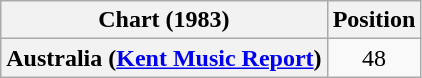<table class="wikitable plainrowheaders" style="text-align:center">
<tr>
<th>Chart (1983)</th>
<th>Position</th>
</tr>
<tr>
<th scope="row">Australia (<a href='#'>Kent Music Report</a>)</th>
<td>48</td>
</tr>
</table>
